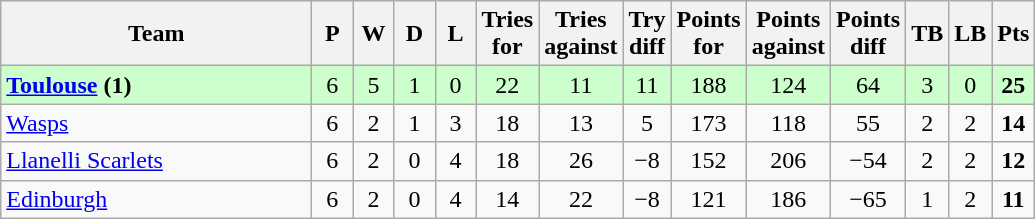<table class="wikitable" style="text-align:center">
<tr>
<th width="200">Team</th>
<th width="20">P</th>
<th width="20">W</th>
<th width="20">D</th>
<th width="20">L</th>
<th width="20">Tries for</th>
<th width="20">Tries against</th>
<th width="20">Try diff</th>
<th width="20">Points for</th>
<th width="20">Points against</th>
<th width="25">Points diff</th>
<th width="20">TB</th>
<th width="20">LB</th>
<th width="20">Pts</th>
</tr>
<tr bgcolor=#ccffcc>
<td align=left> <strong><a href='#'>Toulouse</a> (1)</strong></td>
<td>6</td>
<td>5</td>
<td>1</td>
<td>0</td>
<td>22</td>
<td>11</td>
<td>11</td>
<td>188</td>
<td>124</td>
<td>64</td>
<td>3</td>
<td>0</td>
<td><strong>25</strong></td>
</tr>
<tr>
<td align=left> <a href='#'>Wasps</a></td>
<td>6</td>
<td>2</td>
<td>1</td>
<td>3</td>
<td>18</td>
<td>13</td>
<td>5</td>
<td>173</td>
<td>118</td>
<td>55</td>
<td>2</td>
<td>2</td>
<td><strong>14</strong></td>
</tr>
<tr>
<td align=left> <a href='#'>Llanelli Scarlets</a></td>
<td>6</td>
<td>2</td>
<td>0</td>
<td>4</td>
<td>18</td>
<td>26</td>
<td>−8</td>
<td>152</td>
<td>206</td>
<td>−54</td>
<td>2</td>
<td>2</td>
<td><strong>12</strong></td>
</tr>
<tr>
<td align=left> <a href='#'>Edinburgh</a></td>
<td>6</td>
<td>2</td>
<td>0</td>
<td>4</td>
<td>14</td>
<td>22</td>
<td>−8</td>
<td>121</td>
<td>186</td>
<td>−65</td>
<td>1</td>
<td>2</td>
<td><strong>11</strong></td>
</tr>
</table>
